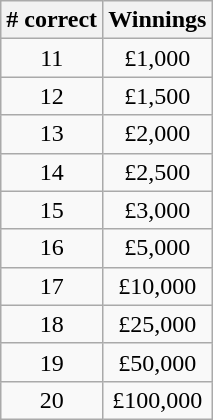<table class="wikitable" style="text-align:center;">
<tr>
<th># correct</th>
<th>Winnings</th>
</tr>
<tr>
<td>11</td>
<td>£1,000</td>
</tr>
<tr>
<td>12</td>
<td>£1,500</td>
</tr>
<tr>
<td>13</td>
<td>£2,000</td>
</tr>
<tr>
<td>14</td>
<td>£2,500</td>
</tr>
<tr>
<td>15</td>
<td>£3,000</td>
</tr>
<tr>
<td>16</td>
<td>£5,000</td>
</tr>
<tr>
<td>17</td>
<td>£10,000</td>
</tr>
<tr>
<td>18</td>
<td>£25,000</td>
</tr>
<tr>
<td>19</td>
<td>£50,000</td>
</tr>
<tr>
<td>20</td>
<td>£100,000</td>
</tr>
</table>
